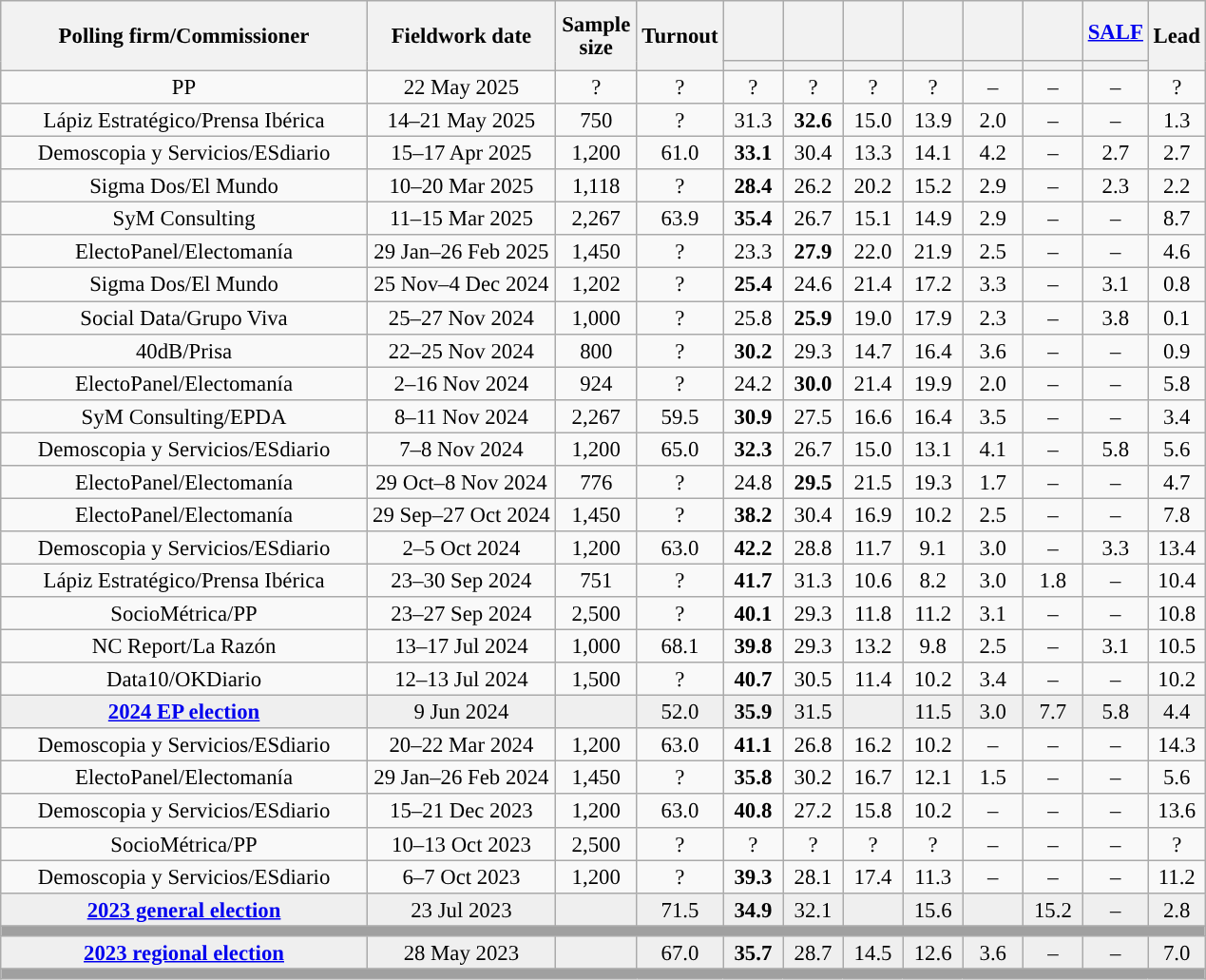<table class="wikitable collapsible" style="text-align:center; font-size:95%; line-height:16px;">
<tr style="height:42px;">
<th style="width:250px;" rowspan="2">Polling firm/Commissioner</th>
<th style="width:125px;" rowspan="2">Fieldwork date</th>
<th style="width:50px;" rowspan="2">Sample size</th>
<th style="width:45px;" rowspan="2">Turnout</th>
<th style="width:35px;"></th>
<th style="width:35px;"></th>
<th style="width:35px;"></th>
<th style="width:35px;"></th>
<th style="width:35px;"><br></th>
<th style="width:35px;"></th>
<th style="width:35px;"><a href='#'>SALF</a></th>
<th style="width:30px;" rowspan="2">Lead</th>
</tr>
<tr>
<th style="color:inherit;background:"></th>
<th style="color:inherit;background:"></th>
<th style="color:inherit;background:"></th>
<th style="color:inherit;background:"></th>
<th style="color:inherit;background:"></th>
<th style="color:inherit;background:"></th>
<th style="color:inherit;background:"></th>
</tr>
<tr>
<td>PP</td>
<td>22 May 2025</td>
<td>?</td>
<td>?</td>
<td>?<br></td>
<td>?<br></td>
<td>?<br></td>
<td>?<br></td>
<td>–</td>
<td>–</td>
<td>–</td>
<td style="background:">?</td>
</tr>
<tr>
<td>Lápiz Estratégico/Prensa Ibérica</td>
<td>14–21 May 2025</td>
<td>750</td>
<td>?</td>
<td>31.3<br></td>
<td><strong>32.6</strong><br></td>
<td>15.0<br></td>
<td>13.9<br></td>
<td>2.0<br></td>
<td>–</td>
<td>–</td>
<td style="background:">1.3</td>
</tr>
<tr>
<td>Demoscopia y Servicios/ESdiario</td>
<td>15–17 Apr 2025</td>
<td>1,200</td>
<td>61.0</td>
<td><strong>33.1</strong><br></td>
<td>30.4<br></td>
<td>13.3<br></td>
<td>14.1<br></td>
<td>4.2<br></td>
<td>–</td>
<td>2.7<br></td>
<td style="background:">2.7</td>
</tr>
<tr>
<td>Sigma Dos/El Mundo</td>
<td>10–20 Mar 2025</td>
<td>1,118</td>
<td>?</td>
<td><strong>28.4</strong><br></td>
<td>26.2<br></td>
<td>20.2<br></td>
<td>15.2<br></td>
<td>2.9<br></td>
<td>–</td>
<td>2.3<br></td>
<td style="background:">2.2</td>
</tr>
<tr>
<td>SyM Consulting</td>
<td>11–15 Mar 2025</td>
<td>2,267</td>
<td>63.9</td>
<td><strong>35.4</strong><br></td>
<td>26.7<br></td>
<td>15.1<br></td>
<td>14.9<br></td>
<td>2.9<br></td>
<td>–</td>
<td>–</td>
<td style="background:">8.7</td>
</tr>
<tr>
<td>ElectoPanel/Electomanía</td>
<td>29 Jan–26 Feb 2025</td>
<td>1,450</td>
<td>?</td>
<td>23.3<br></td>
<td><strong>27.9</strong><br></td>
<td>22.0<br></td>
<td>21.9<br></td>
<td>2.5<br></td>
<td>–</td>
<td>–</td>
<td style="background:">4.6</td>
</tr>
<tr>
<td>Sigma Dos/El Mundo</td>
<td>25 Nov–4 Dec 2024</td>
<td>1,202</td>
<td>?</td>
<td><strong>25.4</strong><br></td>
<td>24.6<br></td>
<td>21.4<br></td>
<td>17.2<br></td>
<td>3.3<br></td>
<td>–</td>
<td>3.1<br></td>
<td style="background:">0.8</td>
</tr>
<tr>
<td>Social Data/Grupo Viva</td>
<td>25–27 Nov 2024</td>
<td>1,000</td>
<td>?</td>
<td>25.8<br></td>
<td><strong>25.9</strong><br></td>
<td>19.0<br></td>
<td>17.9<br></td>
<td>2.3<br></td>
<td>–</td>
<td>3.8<br></td>
<td style="background:">0.1</td>
</tr>
<tr>
<td>40dB/Prisa</td>
<td>22–25 Nov 2024</td>
<td>800</td>
<td>?</td>
<td><strong>30.2</strong></td>
<td>29.3</td>
<td>14.7</td>
<td>16.4</td>
<td>3.6</td>
<td>–</td>
<td>–</td>
<td style="background:">0.9</td>
</tr>
<tr>
<td>ElectoPanel/Electomanía</td>
<td>2–16 Nov 2024</td>
<td>924</td>
<td>?</td>
<td>24.2<br></td>
<td><strong>30.0</strong><br></td>
<td>21.4<br></td>
<td>19.9<br></td>
<td>2.0<br></td>
<td>–</td>
<td>–</td>
<td style="background:">5.8</td>
</tr>
<tr>
<td>SyM Consulting/EPDA</td>
<td>8–11 Nov 2024</td>
<td>2,267</td>
<td>59.5</td>
<td><strong>30.9</strong><br></td>
<td>27.5<br></td>
<td>16.6<br></td>
<td>16.4<br></td>
<td>3.5<br></td>
<td>–</td>
<td>–</td>
<td style="background:">3.4</td>
</tr>
<tr>
<td>Demoscopia y Servicios/ESdiario</td>
<td>7–8 Nov 2024</td>
<td>1,200</td>
<td>65.0</td>
<td><strong>32.3</strong><br></td>
<td>26.7<br></td>
<td>15.0<br></td>
<td>13.1<br></td>
<td>4.1<br></td>
<td>–</td>
<td>5.8<br></td>
<td style="background:">5.6</td>
</tr>
<tr>
<td>ElectoPanel/Electomanía</td>
<td>29 Oct–8 Nov 2024</td>
<td>776</td>
<td>?</td>
<td>24.8<br></td>
<td><strong>29.5</strong><br></td>
<td>21.5<br></td>
<td>19.3<br></td>
<td>1.7<br></td>
<td>–</td>
<td>–</td>
<td style="background:">4.7</td>
</tr>
<tr>
<td>ElectoPanel/Electomanía</td>
<td>29 Sep–27 Oct 2024</td>
<td>1,450</td>
<td>?</td>
<td><strong>38.2</strong><br></td>
<td>30.4<br></td>
<td>16.9<br></td>
<td>10.2<br></td>
<td>2.5<br></td>
<td>–</td>
<td>–</td>
<td style="background:">7.8</td>
</tr>
<tr>
<td>Demoscopia y Servicios/ESdiario</td>
<td>2–5 Oct 2024</td>
<td>1,200</td>
<td>63.0</td>
<td><strong>42.2</strong><br></td>
<td>28.8<br></td>
<td>11.7<br></td>
<td>9.1<br></td>
<td>3.0<br></td>
<td>–</td>
<td>3.3<br></td>
<td style="background:">13.4</td>
</tr>
<tr>
<td>Lápiz Estratégico/Prensa Ibérica</td>
<td>23–30 Sep 2024</td>
<td>751</td>
<td>?</td>
<td><strong>41.7</strong><br></td>
<td>31.3<br></td>
<td>10.6<br></td>
<td>8.2<br></td>
<td>3.0<br></td>
<td>1.8<br></td>
<td>–</td>
<td style="background:">10.4</td>
</tr>
<tr>
<td>SocioMétrica/PP</td>
<td>23–27 Sep 2024</td>
<td>2,500</td>
<td>?</td>
<td><strong>40.1</strong><br></td>
<td>29.3<br></td>
<td>11.8<br></td>
<td>11.2<br></td>
<td>3.1<br></td>
<td>–</td>
<td>–</td>
<td style="background:">10.8</td>
</tr>
<tr>
<td>NC Report/La Razón</td>
<td>13–17 Jul 2024</td>
<td>1,000</td>
<td>68.1</td>
<td><strong>39.8</strong><br></td>
<td>29.3<br></td>
<td>13.2<br></td>
<td>9.8<br></td>
<td>2.5<br></td>
<td>–</td>
<td>3.1<br></td>
<td style="background:">10.5</td>
</tr>
<tr>
<td>Data10/OKDiario</td>
<td>12–13 Jul 2024</td>
<td>1,500</td>
<td>?</td>
<td><strong>40.7</strong><br></td>
<td>30.5<br></td>
<td>11.4<br></td>
<td>10.2<br></td>
<td>3.4<br></td>
<td>–</td>
<td>–</td>
<td style="background:">10.2</td>
</tr>
<tr style="background:#EFEFEF;">
<td><strong><a href='#'>2024 EP election</a></strong></td>
<td>9 Jun 2024</td>
<td></td>
<td>52.0</td>
<td><strong>35.9</strong><br></td>
<td>31.5<br></td>
<td></td>
<td>11.5<br></td>
<td>3.0<br></td>
<td>7.7<br></td>
<td>5.8<br></td>
<td style="background:">4.4</td>
</tr>
<tr>
<td>Demoscopia y Servicios/ESdiario</td>
<td>20–22 Mar 2024</td>
<td>1,200</td>
<td>63.0</td>
<td><strong>41.1</strong><br></td>
<td>26.8<br></td>
<td>16.2<br></td>
<td>10.2<br></td>
<td>–</td>
<td>–</td>
<td>–</td>
<td style="background:">14.3</td>
</tr>
<tr>
<td>ElectoPanel/Electomanía</td>
<td>29 Jan–26 Feb 2024</td>
<td>1,450</td>
<td>?</td>
<td><strong>35.8</strong><br></td>
<td>30.2<br></td>
<td>16.7<br></td>
<td>12.1<br></td>
<td>1.5<br></td>
<td>–</td>
<td>–</td>
<td style="background:">5.6</td>
</tr>
<tr>
<td>Demoscopia y Servicios/ESdiario</td>
<td>15–21 Dec 2023</td>
<td>1,200</td>
<td>63.0</td>
<td><strong>40.8</strong><br></td>
<td>27.2<br></td>
<td>15.8<br></td>
<td>10.2<br></td>
<td>–</td>
<td>–</td>
<td>–</td>
<td style="background:">13.6</td>
</tr>
<tr>
<td>SocioMétrica/PP</td>
<td>10–13 Oct 2023</td>
<td>2,500</td>
<td>?</td>
<td>?<br></td>
<td>?<br></td>
<td>?<br></td>
<td>?<br></td>
<td>–</td>
<td>–</td>
<td>–</td>
<td style="background:">?</td>
</tr>
<tr>
<td>Demoscopia y Servicios/ESdiario</td>
<td>6–7 Oct 2023</td>
<td>1,200</td>
<td>?</td>
<td><strong>39.3</strong><br></td>
<td>28.1<br></td>
<td>17.4<br></td>
<td>11.3<br></td>
<td>–</td>
<td>–</td>
<td>–</td>
<td style="background:">11.2</td>
</tr>
<tr style="background:#EFEFEF;">
<td><strong><a href='#'>2023 general election</a></strong></td>
<td>23 Jul 2023</td>
<td></td>
<td>71.5</td>
<td><strong>34.9</strong><br></td>
<td>32.1<br></td>
<td></td>
<td>15.6<br></td>
<td></td>
<td>15.2<br></td>
<td>–</td>
<td style="background:">2.8</td>
</tr>
<tr>
<td colspan="12" style="background:#A0A0A0"></td>
</tr>
<tr style="background:#EFEFEF;">
<td><strong><a href='#'>2023 regional election</a></strong></td>
<td>28 May 2023</td>
<td></td>
<td>67.0</td>
<td><strong>35.7</strong><br></td>
<td>28.7<br></td>
<td>14.5<br></td>
<td>12.6<br></td>
<td>3.6<br></td>
<td>–</td>
<td>–</td>
<td style="background:">7.0</td>
</tr>
<tr>
<td colspan="12" style="background:#A0A0A0"></td>
</tr>
</table>
